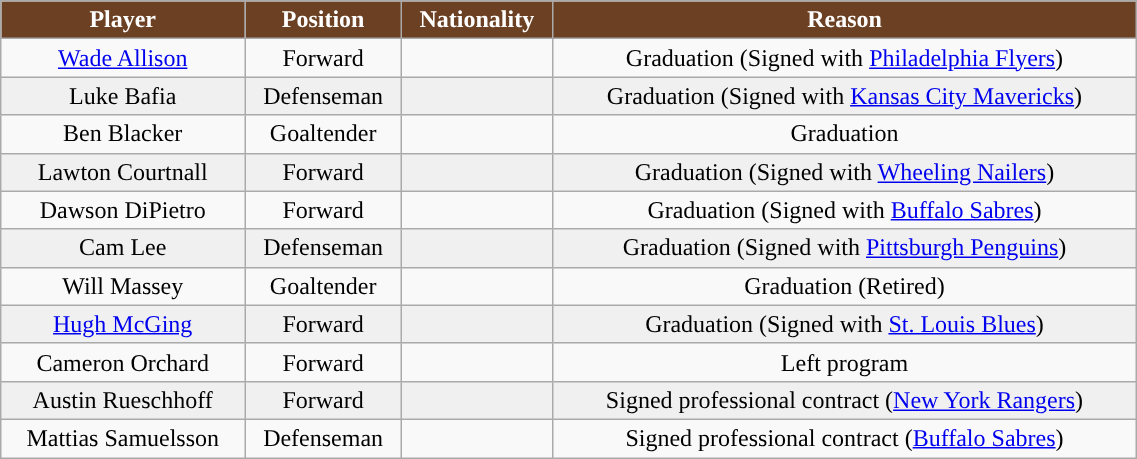<table class="wikitable" width="60%">
<tr>
<th style="color:white; background:#6C4023; ">Player</th>
<th style="color:white; background:#6C4023; ">Position</th>
<th style="color:white; background:#6C4023; ">Nationality</th>
<th style="color:white; background:#6C4023; ">Reason</th>
</tr>
<tr align="center" bgcolor="">
<td><a href='#'>Wade Allison</a></td>
<td>Forward</td>
<td></td>
<td>Graduation (Signed with <a href='#'>Philadelphia Flyers</a>)</td>
</tr>
<tr align="center" bgcolor="f0f0f0">
<td>Luke Bafia</td>
<td>Defenseman</td>
<td></td>
<td>Graduation (Signed with <a href='#'>Kansas City Mavericks</a>)</td>
</tr>
<tr align="center" bgcolor="">
<td>Ben Blacker</td>
<td>Goaltender</td>
<td></td>
<td>Graduation</td>
</tr>
<tr align="center" bgcolor="f0f0f0">
<td>Lawton Courtnall</td>
<td>Forward</td>
<td></td>
<td>Graduation (Signed with <a href='#'>Wheeling Nailers</a>)</td>
</tr>
<tr align="center" bgcolor="">
<td>Dawson DiPietro</td>
<td>Forward</td>
<td></td>
<td>Graduation (Signed with <a href='#'>Buffalo Sabres</a>)</td>
</tr>
<tr align="center" bgcolor="f0f0f0">
<td>Cam Lee</td>
<td>Defenseman</td>
<td></td>
<td>Graduation (Signed with <a href='#'>Pittsburgh Penguins</a>)</td>
</tr>
<tr align="center" bgcolor="">
<td>Will Massey</td>
<td>Goaltender</td>
<td></td>
<td>Graduation (Retired)</td>
</tr>
<tr align="center" bgcolor="f0f0f0">
<td><a href='#'>Hugh McGing</a></td>
<td>Forward</td>
<td></td>
<td>Graduation (Signed with <a href='#'>St. Louis Blues</a>)</td>
</tr>
<tr align="center" bgcolor="">
<td>Cameron Orchard</td>
<td>Forward</td>
<td></td>
<td>Left program</td>
</tr>
<tr align="center" bgcolor="f0f0f0">
<td>Austin Rueschhoff</td>
<td>Forward</td>
<td></td>
<td>Signed professional contract (<a href='#'>New York Rangers</a>)</td>
</tr>
<tr align="center" bgcolor="">
<td>Mattias Samuelsson</td>
<td>Defenseman</td>
<td></td>
<td>Signed professional contract (<a href='#'>Buffalo Sabres</a>)</td>
</tr>
</table>
